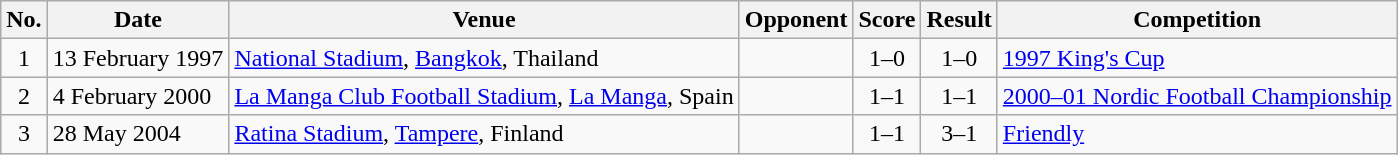<table class="wikitable sortable">
<tr>
<th scope="col">No.</th>
<th scope="col">Date</th>
<th scope="col">Venue</th>
<th scope="col">Opponent</th>
<th scope="col">Score</th>
<th scope="col">Result</th>
<th scope="col">Competition</th>
</tr>
<tr>
<td align="center">1</td>
<td>13 February 1997</td>
<td><a href='#'>National Stadium</a>, <a href='#'>Bangkok</a>, Thailand</td>
<td></td>
<td align="center">1–0</td>
<td align="center">1–0</td>
<td><a href='#'>1997 King's Cup</a></td>
</tr>
<tr>
<td align="center">2</td>
<td>4 February 2000</td>
<td><a href='#'>La Manga Club Football Stadium</a>, <a href='#'>La Manga</a>, Spain</td>
<td></td>
<td align="center">1–1</td>
<td align="center">1–1</td>
<td><a href='#'>2000–01 Nordic Football Championship</a></td>
</tr>
<tr>
<td align="center">3</td>
<td>28 May 2004</td>
<td><a href='#'>Ratina Stadium</a>, <a href='#'>Tampere</a>, Finland</td>
<td></td>
<td align="center">1–1</td>
<td align="center">3–1</td>
<td><a href='#'>Friendly</a></td>
</tr>
</table>
